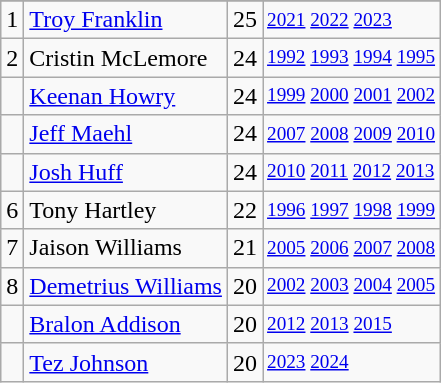<table class="wikitable">
<tr>
</tr>
<tr>
<td>1</td>
<td><a href='#'>Troy Franklin</a></td>
<td>25</td>
<td style="font-size:80%;"><a href='#'>2021</a> <a href='#'>2022</a> <a href='#'>2023</a></td>
</tr>
<tr>
<td>2</td>
<td>Cristin McLemore</td>
<td>24</td>
<td style="font-size:80%;"><a href='#'>1992</a> <a href='#'>1993</a> <a href='#'>1994</a> <a href='#'>1995</a></td>
</tr>
<tr>
<td></td>
<td><a href='#'>Keenan Howry</a></td>
<td>24</td>
<td style="font-size:80%;"><a href='#'>1999</a> <a href='#'>2000</a> <a href='#'>2001</a> <a href='#'>2002</a></td>
</tr>
<tr>
<td></td>
<td><a href='#'>Jeff Maehl</a></td>
<td>24</td>
<td style="font-size:80%;"><a href='#'>2007</a> <a href='#'>2008</a> <a href='#'>2009</a> <a href='#'>2010</a></td>
</tr>
<tr>
<td></td>
<td><a href='#'>Josh Huff</a></td>
<td>24</td>
<td style="font-size:80%;"><a href='#'>2010</a> <a href='#'>2011</a> <a href='#'>2012</a> <a href='#'>2013</a></td>
</tr>
<tr>
<td>6</td>
<td>Tony Hartley</td>
<td>22</td>
<td style="font-size:80%;"><a href='#'>1996</a> <a href='#'>1997</a> <a href='#'>1998</a> <a href='#'>1999</a></td>
</tr>
<tr>
<td>7</td>
<td>Jaison Williams</td>
<td>21</td>
<td style="font-size:80%;"><a href='#'>2005</a> <a href='#'>2006</a> <a href='#'>2007</a> <a href='#'>2008</a></td>
</tr>
<tr>
<td>8</td>
<td><a href='#'>Demetrius Williams</a></td>
<td>20</td>
<td style="font-size:80%;"><a href='#'>2002</a> <a href='#'>2003</a> <a href='#'>2004</a> <a href='#'>2005</a></td>
</tr>
<tr>
<td></td>
<td><a href='#'>Bralon Addison</a></td>
<td>20</td>
<td style="font-size:80%;"><a href='#'>2012</a> <a href='#'>2013</a> <a href='#'>2015</a></td>
</tr>
<tr>
<td></td>
<td><a href='#'>Tez Johnson</a></td>
<td>20</td>
<td style="font-size:80%;"><a href='#'>2023</a> <a href='#'>2024</a></td>
</tr>
</table>
